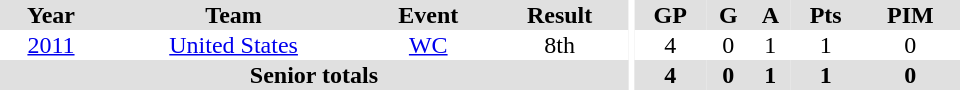<table border="0" cellpadding="1" cellspacing="0" ID="Table3" style="text-align:center; width:40em">
<tr ALIGN="center" bgcolor="#e0e0e0">
<th>Year</th>
<th>Team</th>
<th>Event</th>
<th>Result</th>
<th rowspan="99" bgcolor="#ffffff"></th>
<th>GP</th>
<th>G</th>
<th>A</th>
<th>Pts</th>
<th>PIM</th>
</tr>
<tr>
<td><a href='#'>2011</a></td>
<td><a href='#'>United States</a></td>
<td><a href='#'>WC</a></td>
<td>8th</td>
<td>4</td>
<td>0</td>
<td>1</td>
<td>1</td>
<td>0</td>
</tr>
<tr bgcolor="#e0e0e0">
<th colspan=4>Senior totals</th>
<th>4</th>
<th>0</th>
<th>1</th>
<th>1</th>
<th>0</th>
</tr>
</table>
